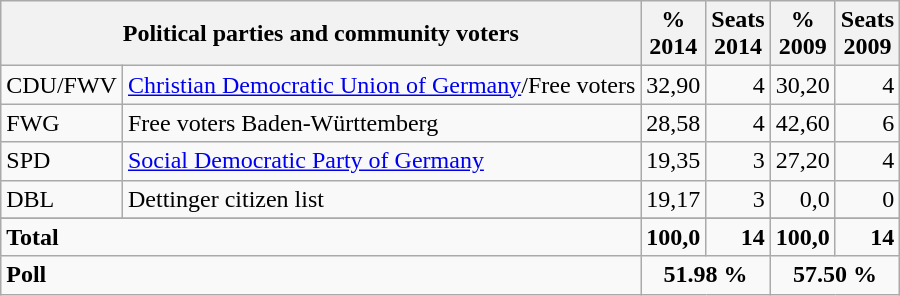<table class="wikitable">
<tr>
<th colspan=2>Political parties and community voters</th>
<th>%<br>2014</th>
<th>Seats<br>2014</th>
<th>%<br>2009</th>
<th>Seats<br>2009<br></th>
</tr>
<tr --->
<td>CDU/FWV</td>
<td><a href='#'>Christian Democratic Union of Germany</a>/Free voters</td>
<td align="right">32,90</td>
<td align="right">4</td>
<td align="right">30,20</td>
<td align="right">4</td>
</tr>
<tr --->
<td>FWG</td>
<td>Free voters Baden-Württemberg</td>
<td align="right">28,58</td>
<td align="right">4</td>
<td align="right">42,60</td>
<td align="right">6</td>
</tr>
<tr --->
<td>SPD</td>
<td><a href='#'>Social Democratic Party of Germany</a></td>
<td align="right">19,35</td>
<td align="right">3</td>
<td align="right">27,20</td>
<td align="right">4</td>
</tr>
<tr --->
<td>DBL</td>
<td>Dettinger citizen list</td>
<td align="right">19,17</td>
<td align="right">3</td>
<td align="right">0,0</td>
<td align="right">0</td>
</tr>
<tr>
</tr>
<tr class="hintergrundfarbe5">
<td colspan=2><strong>Total</strong></td>
<td align="right"><strong>100,0</strong></td>
<td align="right"><strong>14</strong></td>
<td align="right"><strong>100,0</strong></td>
<td align="right"><strong>14</strong></td>
</tr>
<tr class="hintergrundfarbe5">
<td colspan=2><strong>Poll</strong></td>
<td colspan=2 align="center"><strong>51.98 %</strong></td>
<td colspan=2 align="center"><strong>57.50 %</strong></td>
</tr>
</table>
